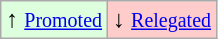<table class="wikitable" align="center">
<tr>
<td style="background:#ddffdd">↑ <small><a href='#'>Promoted</a></small></td>
<td style="background:#ffcccc">↓ <small><a href='#'>Relegated</a></small></td>
</tr>
</table>
